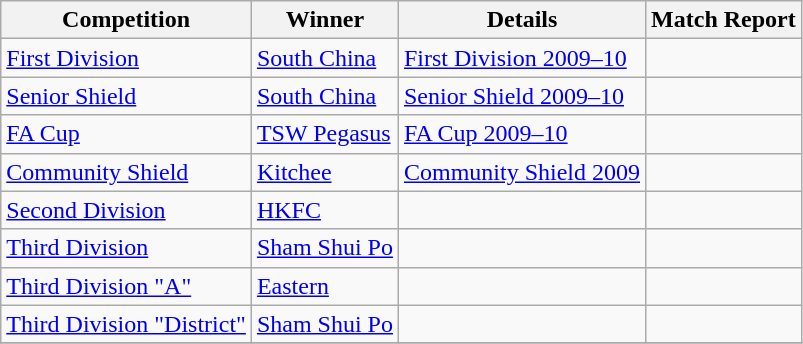<table class="wikitable">
<tr>
<th>Competition</th>
<th>Winner</th>
<th>Details</th>
<th>Match Report</th>
</tr>
<tr>
<td><a href='#'>First Division</a></td>
<td><a href='#'>South China</a></td>
<td><a href='#'>First Division 2009–10</a></td>
<td></td>
</tr>
<tr>
<td><a href='#'>Senior Shield</a></td>
<td><a href='#'>South China</a></td>
<td><a href='#'>Senior Shield 2009–10</a></td>
<td></td>
</tr>
<tr>
<td><a href='#'>FA Cup</a></td>
<td><a href='#'>TSW Pegasus</a></td>
<td><a href='#'>FA Cup 2009–10</a></td>
<td></td>
</tr>
<tr>
<td><a href='#'>Community Shield</a></td>
<td><a href='#'>Kitchee</a></td>
<td><a href='#'>Community Shield 2009</a></td>
<td></td>
</tr>
<tr>
<td><a href='#'>Second Division</a></td>
<td><a href='#'>HKFC</a></td>
<td></td>
<td></td>
</tr>
<tr>
<td><a href='#'>Third Division</a></td>
<td><a href='#'>Sham Shui Po</a></td>
<td></td>
<td></td>
</tr>
<tr>
<td><a href='#'>Third Division "A"</a></td>
<td><a href='#'>Eastern</a></td>
<td></td>
<td></td>
</tr>
<tr>
<td><a href='#'>Third Division "District"</a></td>
<td><a href='#'>Sham Shui Po</a></td>
<td></td>
<td></td>
</tr>
<tr>
</tr>
</table>
